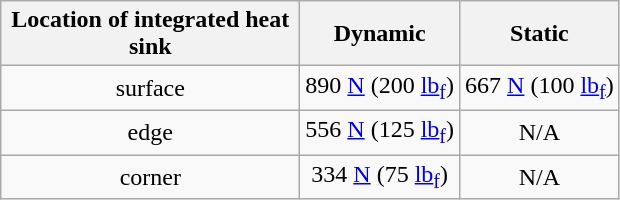<table class="wikitable" style="text-align: center;">
<tr>
<th style="width:12em">Location of integrated heat sink</th>
<th>Dynamic</th>
<th>Static</th>
</tr>
<tr>
<td>surface</td>
<td>890 <a href='#'>N</a> (200 <a href='#'>lb<sub>f</sub></a>)</td>
<td>667 <a href='#'>N</a> (100 <a href='#'>lb<sub>f</sub></a>)</td>
</tr>
<tr>
<td>edge</td>
<td>556 <a href='#'>N</a> (125 <a href='#'>lb<sub>f</sub></a>)</td>
<td>N/A</td>
</tr>
<tr>
<td>corner</td>
<td>334 <a href='#'>N</a> (75 <a href='#'>lb<sub>f</sub></a>)</td>
<td>N/A</td>
</tr>
</table>
